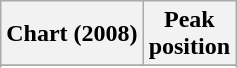<table class="wikitable plainrowheaders sortable">
<tr>
<th scope="col">Chart (2008)</th>
<th scope="col">Peak<br>position</th>
</tr>
<tr>
</tr>
<tr>
</tr>
</table>
